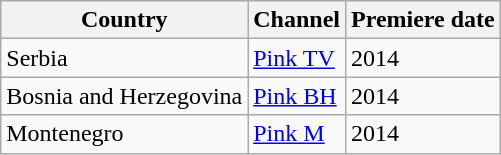<table class="wikitable sortable">
<tr>
<th>Country</th>
<th>Channel</th>
<th>Premiere date</th>
</tr>
<tr>
<td>Serbia</td>
<td><a href='#'>Pink TV</a></td>
<td>2014</td>
</tr>
<tr>
<td>Bosnia and Herzegovina</td>
<td><a href='#'>Pink BH</a></td>
<td>2014</td>
</tr>
<tr>
<td>Montenegro</td>
<td><a href='#'>Pink M</a></td>
<td>2014</td>
</tr>
</table>
